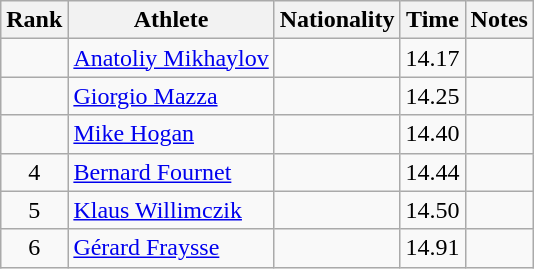<table class="wikitable sortable" style="text-align:center">
<tr>
<th>Rank</th>
<th>Athlete</th>
<th>Nationality</th>
<th>Time</th>
<th>Notes</th>
</tr>
<tr>
<td></td>
<td align=left><a href='#'>Anatoliy Mikhaylov</a></td>
<td align=left></td>
<td>14.17</td>
<td></td>
</tr>
<tr>
<td></td>
<td align=left><a href='#'>Giorgio Mazza</a></td>
<td align=left></td>
<td>14.25</td>
<td></td>
</tr>
<tr>
<td></td>
<td align=left><a href='#'>Mike Hogan</a></td>
<td align=left></td>
<td>14.40</td>
<td></td>
</tr>
<tr>
<td>4</td>
<td align=left><a href='#'>Bernard Fournet</a></td>
<td align=left></td>
<td>14.44</td>
<td></td>
</tr>
<tr>
<td>5</td>
<td align=left><a href='#'>Klaus Willimczik</a></td>
<td align=left></td>
<td>14.50</td>
<td></td>
</tr>
<tr>
<td>6</td>
<td align=left><a href='#'>Gérard Fraysse</a></td>
<td align=left></td>
<td>14.91</td>
<td></td>
</tr>
</table>
